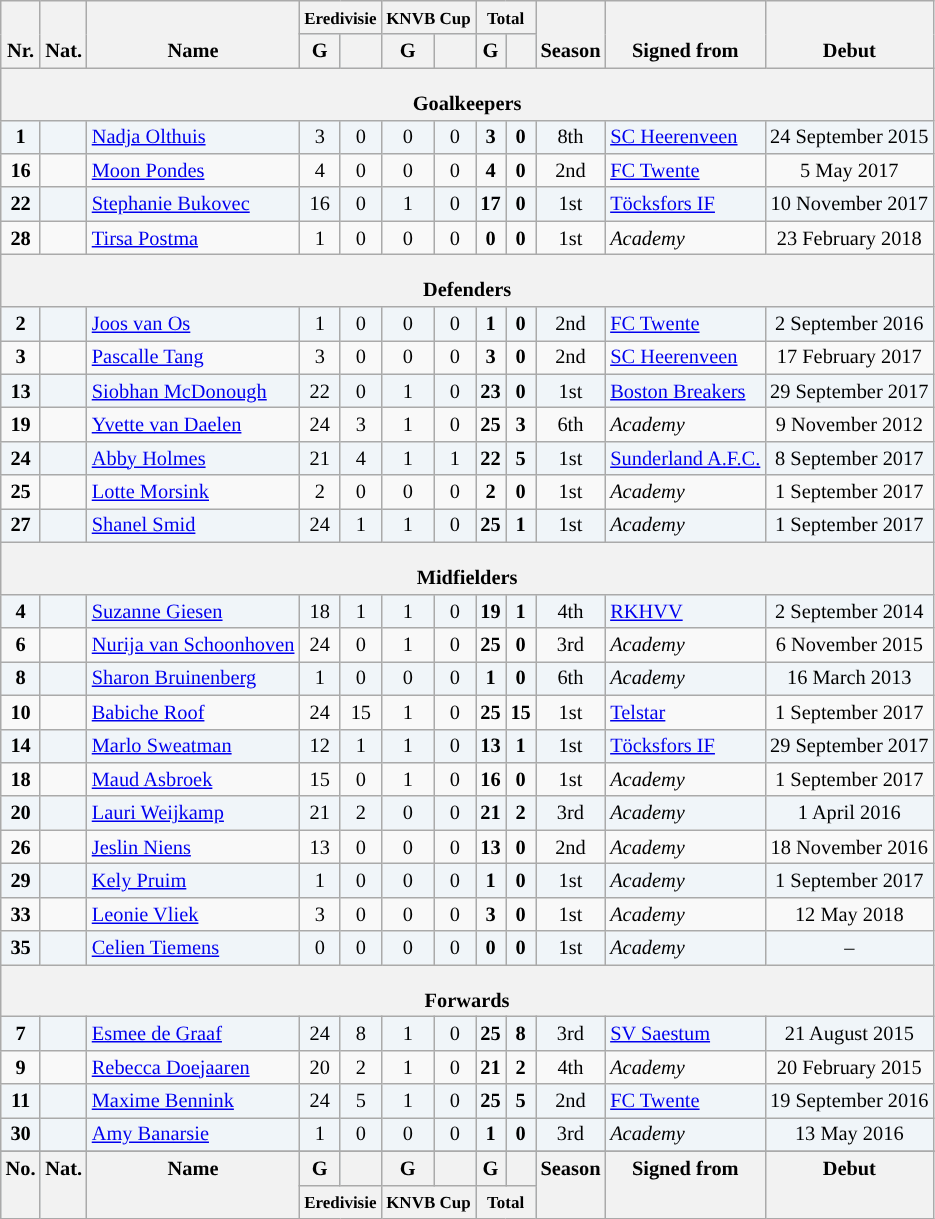<table class="wikitable" style="font-size:85%; text-align: center;">
<tr>
<th rowspan=2 valign="bottom">Nr.</th>
<th rowspan=2 valign="bottom">Nat.</th>
<th rowspan=2 valign="bottom">Name</th>
<th colspan=2><small>Eredivisie</small></th>
<th colspan=2><small>KNVB Cup</small></th>
<th colspan=2><small>Total</small></th>
<th rowspan=2 valign="bottom">Season</th>
<th rowspan=2 valign="bottom">Signed from</th>
<th rowspan=2 valign="bottom">Debut</th>
</tr>
<tr bgcolor="#D7E5EF">
<th>G</th>
<th></th>
<th>G</th>
<th></th>
<th>G</th>
<th></th>
</tr>
<tr>
<th colspan=14 align=left style="padding-top:15px;">Goalkeepers</th>
</tr>
<tr bgcolor="#F0F5F9">
<td><strong>1</strong></td>
<td></td>
<td align=left><a href='#'>Nadja Olthuis</a></td>
<td>3</td>
<td>0</td>
<td>0</td>
<td>0</td>
<td><strong>3</strong></td>
<td><strong>0</strong></td>
<td>8th</td>
<td align=left> <a href='#'>SC Heerenveen</a></td>
<td>24 September 2015</td>
</tr>
<tr>
<td><strong>16</strong></td>
<td></td>
<td align=left><a href='#'>Moon Pondes</a></td>
<td>4</td>
<td>0</td>
<td>0</td>
<td>0</td>
<td><strong>4</strong></td>
<td><strong>0</strong></td>
<td>2nd</td>
<td align=left> <a href='#'>FC Twente</a></td>
<td>5 May 2017</td>
</tr>
<tr bgcolor="#F0F5F9">
<td><strong>22</strong></td>
<td></td>
<td align=left><a href='#'>Stephanie Bukovec</a></td>
<td>16</td>
<td>0</td>
<td>1</td>
<td>0</td>
<td><strong>17</strong></td>
<td><strong>0</strong></td>
<td>1st</td>
<td align=left> <a href='#'>Töcksfors IF</a></td>
<td>10 November 2017</td>
</tr>
<tr>
<td><strong>28</strong></td>
<td></td>
<td align=left><a href='#'>Tirsa Postma</a></td>
<td>1</td>
<td>0</td>
<td>0</td>
<td>0</td>
<td><strong>0</strong></td>
<td><strong>0</strong></td>
<td>1st</td>
<td align=left><em>Academy</em></td>
<td>23 February 2018</td>
</tr>
<tr>
<th colspan=14 align=left style="padding-top:15px;">Defenders</th>
</tr>
<tr bgcolor="#F0F5F9">
<td><strong>2</strong></td>
<td></td>
<td align=left><a href='#'>Joos van Os</a></td>
<td>1</td>
<td>0</td>
<td>0</td>
<td>0</td>
<td><strong>1</strong></td>
<td><strong>0</strong></td>
<td>2nd</td>
<td align=left> <a href='#'>FC Twente</a></td>
<td>2 September 2016</td>
</tr>
<tr>
<td><strong>3</strong></td>
<td></td>
<td align=left><a href='#'>Pascalle Tang</a></td>
<td>3</td>
<td>0</td>
<td>0</td>
<td>0</td>
<td><strong>3</strong></td>
<td><strong>0</strong></td>
<td>2nd</td>
<td align=left> <a href='#'>SC Heerenveen</a></td>
<td>17 February 2017</td>
</tr>
<tr bgcolor="#F0F5F9">
<td><strong>13</strong></td>
<td></td>
<td align=left><a href='#'>Siobhan McDonough</a></td>
<td>22</td>
<td>0</td>
<td>1</td>
<td>0</td>
<td><strong>23</strong></td>
<td><strong>0</strong></td>
<td>1st</td>
<td align=left> <a href='#'>Boston Breakers</a></td>
<td>29 September 2017</td>
</tr>
<tr>
<td><strong>19</strong></td>
<td></td>
<td align=left><a href='#'>Yvette van Daelen</a></td>
<td>24</td>
<td>3</td>
<td>1</td>
<td>0</td>
<td><strong>25</strong></td>
<td><strong>3</strong></td>
<td>6th</td>
<td align=left><em>Academy</em></td>
<td>9 November 2012</td>
</tr>
<tr bgcolor="#F0F5F9">
<td><strong>24</strong></td>
<td></td>
<td align=left><a href='#'>Abby Holmes</a></td>
<td>21</td>
<td>4</td>
<td>1</td>
<td>1</td>
<td><strong>22</strong></td>
<td><strong>5</strong></td>
<td>1st</td>
<td align=left> <a href='#'>Sunderland A.F.C.</a></td>
<td>8 September 2017</td>
</tr>
<tr>
<td><strong>25</strong></td>
<td></td>
<td align=left><a href='#'>Lotte Morsink</a></td>
<td>2</td>
<td>0</td>
<td>0</td>
<td>0</td>
<td><strong>2</strong></td>
<td><strong>0</strong></td>
<td>1st</td>
<td align=left><em>Academy</em></td>
<td>1 September 2017</td>
</tr>
<tr bgcolor="#F0F5F9">
<td><strong>27</strong></td>
<td></td>
<td align=left><a href='#'>Shanel Smid</a></td>
<td>24</td>
<td>1</td>
<td>1</td>
<td>0</td>
<td><strong>25</strong></td>
<td><strong>1</strong></td>
<td>1st</td>
<td align=left><em>Academy</em></td>
<td>1 September 2017</td>
</tr>
<tr>
<th colspan=14 align=left style="padding-top:15px;">Midfielders</th>
</tr>
<tr bgcolor="#F0F5F9">
<td><strong>4</strong></td>
<td></td>
<td align=left><a href='#'>Suzanne Giesen</a></td>
<td>18</td>
<td>1</td>
<td>1</td>
<td>0</td>
<td><strong>19</strong></td>
<td><strong>1</strong></td>
<td>4th</td>
<td align=left> <a href='#'>RKHVV</a></td>
<td>2 September 2014</td>
</tr>
<tr>
<td><strong>6</strong></td>
<td></td>
<td align=left><a href='#'>Nurija van Schoonhoven</a></td>
<td>24</td>
<td>0</td>
<td>1</td>
<td>0</td>
<td><strong>25</strong></td>
<td><strong>0</strong></td>
<td>3rd</td>
<td align=left><em>Academy</em></td>
<td>6 November 2015</td>
</tr>
<tr bgcolor="#F0F5F9">
<td><strong>8</strong></td>
<td></td>
<td align=left><a href='#'>Sharon Bruinenberg</a></td>
<td>1</td>
<td>0</td>
<td>0</td>
<td>0</td>
<td><strong>1</strong></td>
<td><strong>0</strong></td>
<td>6th</td>
<td align=left><em>Academy</em></td>
<td>16 March 2013</td>
</tr>
<tr>
<td><strong>10</strong></td>
<td></td>
<td align=left><a href='#'>Babiche Roof</a></td>
<td>24</td>
<td>15</td>
<td>1</td>
<td>0</td>
<td><strong>25</strong></td>
<td><strong>15</strong></td>
<td>1st</td>
<td align=left> <a href='#'>Telstar</a></td>
<td>1 September 2017</td>
</tr>
<tr bgcolor="#F0F5F9">
<td><strong>14</strong></td>
<td></td>
<td align=left><a href='#'>Marlo Sweatman</a></td>
<td>12</td>
<td>1</td>
<td>1</td>
<td>0</td>
<td><strong>13</strong></td>
<td><strong>1</strong></td>
<td>1st</td>
<td align=left> <a href='#'>Töcksfors IF</a></td>
<td>29 September 2017</td>
</tr>
<tr>
<td><strong>18</strong></td>
<td></td>
<td align=left><a href='#'>Maud Asbroek</a></td>
<td>15</td>
<td>0</td>
<td>1</td>
<td>0</td>
<td><strong>16</strong></td>
<td><strong>0</strong></td>
<td>1st</td>
<td align=left><em>Academy</em></td>
<td>1 September 2017</td>
</tr>
<tr bgcolor="#F0F5F9">
<td><strong>20</strong></td>
<td></td>
<td align=left><a href='#'>Lauri Weijkamp</a></td>
<td>21</td>
<td>2</td>
<td>0</td>
<td>0</td>
<td><strong>21</strong></td>
<td><strong>2</strong></td>
<td>3rd</td>
<td align=left><em>Academy</em></td>
<td>1 April 2016</td>
</tr>
<tr>
<td><strong>26</strong></td>
<td></td>
<td align=left><a href='#'>Jeslin Niens</a></td>
<td>13</td>
<td>0</td>
<td>0</td>
<td>0</td>
<td><strong>13</strong></td>
<td><strong>0</strong></td>
<td>2nd</td>
<td align=left><em>Academy</em></td>
<td>18 November 2016</td>
</tr>
<tr bgcolor="#F0F5F9">
<td><strong>29</strong></td>
<td></td>
<td align=left><a href='#'>Kely Pruim</a></td>
<td>1</td>
<td>0</td>
<td>0</td>
<td>0</td>
<td><strong>1</strong></td>
<td><strong>0</strong></td>
<td>1st</td>
<td align=left><em>Academy</em></td>
<td>1 September 2017</td>
</tr>
<tr>
<td><strong>33</strong></td>
<td></td>
<td align=left><a href='#'>Leonie Vliek</a></td>
<td>3</td>
<td>0</td>
<td>0</td>
<td>0</td>
<td><strong>3</strong></td>
<td><strong>0</strong></td>
<td>1st</td>
<td align=left><em>Academy</em></td>
<td>12 May 2018</td>
</tr>
<tr bgcolor="#F0F5F9">
<td><strong>35</strong></td>
<td></td>
<td align=left><a href='#'>Celien Tiemens</a></td>
<td>0</td>
<td>0</td>
<td>0</td>
<td>0</td>
<td><strong>0</strong></td>
<td><strong>0</strong></td>
<td>1st</td>
<td align=left><em>Academy</em></td>
<td>–</td>
</tr>
<tr>
<th colspan=14 align=left style="padding-top:15px;">Forwards</th>
</tr>
<tr bgcolor="#F0F5F9">
<td><strong>7</strong></td>
<td></td>
<td align=left><a href='#'>Esmee de Graaf</a></td>
<td>24</td>
<td>8</td>
<td>1</td>
<td>0</td>
<td><strong>25</strong></td>
<td><strong>8</strong></td>
<td>3rd</td>
<td align=left> <a href='#'>SV Saestum</a></td>
<td>21 August 2015</td>
</tr>
<tr>
<td><strong>9</strong></td>
<td></td>
<td align=left><a href='#'>Rebecca Doejaaren</a></td>
<td>20</td>
<td>2</td>
<td>1</td>
<td>0</td>
<td><strong>21</strong></td>
<td><strong>2</strong></td>
<td>4th</td>
<td align=left><em>Academy</em></td>
<td>20 February 2015</td>
</tr>
<tr bgcolor="#F0F5F9">
<td><strong>11</strong></td>
<td></td>
<td align=left><a href='#'>Maxime Bennink</a></td>
<td>24</td>
<td>5</td>
<td>1</td>
<td>0</td>
<td><strong>25</strong></td>
<td><strong>5</strong></td>
<td>2nd</td>
<td align=left> <a href='#'>FC Twente</a></td>
<td>19 September 2016</td>
</tr>
<tr bgcolor="#F0F5F9">
<td><strong>30</strong></td>
<td></td>
<td align=left><a href='#'>Amy Banarsie</a></td>
<td>1</td>
<td>0</td>
<td>0</td>
<td>0</td>
<td><strong>1</strong></td>
<td><strong>0</strong></td>
<td>3rd</td>
<td align=left><em>Academy</em></td>
<td>13 May 2016</td>
</tr>
<tr bgcolor="#F0F5F9">
</tr>
<tr bgcolor="#D7E5EF">
<th rowspan=2 valign="top">No.</th>
<th rowspan=2 valign="top">Nat.</th>
<th rowspan=2 valign="top">Name</th>
<th>G</th>
<th></th>
<th>G</th>
<th></th>
<th>G</th>
<th></th>
<th rowspan=2 valign="top">Season</th>
<th rowspan=2 valign="top">Signed from</th>
<th rowspan=2 valign="top">Debut</th>
</tr>
<tr bgcolor="#D7E5EF">
<th colspan=2><small>Eredivisie</small></th>
<th colspan=2><small>KNVB Cup</small></th>
<th colspan=2><small>Total</small></th>
</tr>
</table>
